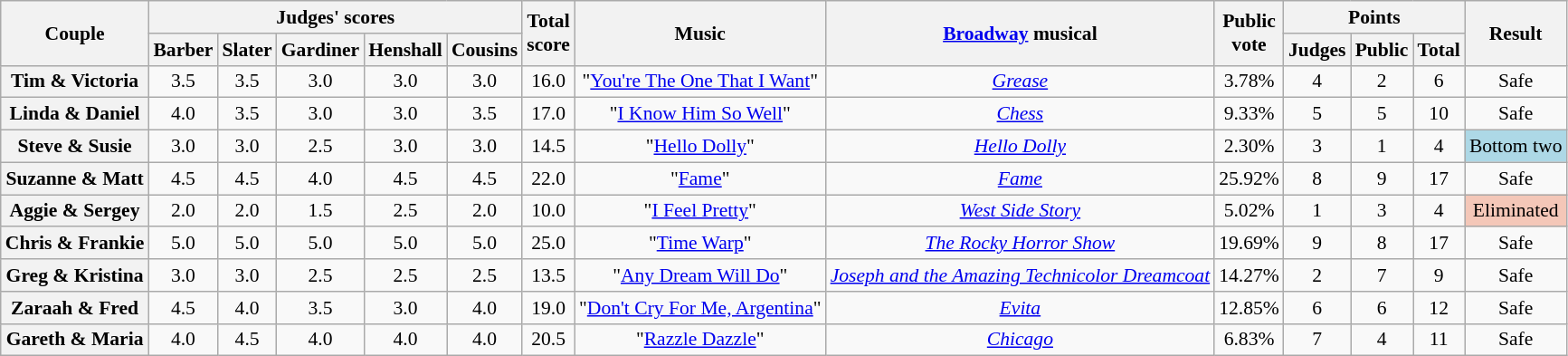<table class="wikitable sortable" style="text-align:center; ; font-size:90%">
<tr>
<th rowspan="2" scope="col">Couple</th>
<th colspan="5" scope="col" class="unsortable">Judges' scores</th>
<th rowspan="2" scope="col">Total<br>score</th>
<th rowspan="2" scope="col" class="unsortable">Music</th>
<th rowspan="2" scope="col" class="unsortable"><a href='#'>Broadway</a> musical</th>
<th rowspan="2" scope="col">Public<br>vote</th>
<th colspan="3" scope="col">Points</th>
<th rowspan="2" scope="col" class="unsortable">Result</th>
</tr>
<tr>
<th class="unsortable">Barber</th>
<th class="unsortable">Slater</th>
<th class="unsortable">Gardiner</th>
<th class="unsortable">Henshall</th>
<th class="unsortable">Cousins</th>
<th class="unsortable">Judges</th>
<th class="unsortable">Public</th>
<th>Total</th>
</tr>
<tr>
<th scope="row">Tim & Victoria</th>
<td>3.5</td>
<td>3.5</td>
<td>3.0</td>
<td>3.0</td>
<td>3.0</td>
<td>16.0</td>
<td>"<a href='#'>You're The One That I Want</a>"</td>
<td><em><a href='#'>Grease</a></em></td>
<td>3.78%</td>
<td>4</td>
<td>2</td>
<td>6</td>
<td>Safe</td>
</tr>
<tr>
<th scope="row">Linda & Daniel</th>
<td>4.0</td>
<td>3.5</td>
<td>3.0</td>
<td>3.0</td>
<td>3.5</td>
<td>17.0</td>
<td>"<a href='#'>I Know Him So Well</a>"</td>
<td><a href='#'><em>Chess</em></a></td>
<td>9.33%</td>
<td>5</td>
<td>5</td>
<td>10</td>
<td>Safe</td>
</tr>
<tr>
<th scope="row">Steve & Susie</th>
<td>3.0</td>
<td>3.0</td>
<td>2.5</td>
<td>3.0</td>
<td>3.0</td>
<td>14.5</td>
<td>"<a href='#'>Hello Dolly</a>"</td>
<td><em><a href='#'>Hello Dolly</a></em></td>
<td>2.30%</td>
<td>3</td>
<td>1</td>
<td>4</td>
<td bgcolor="lightblue">Bottom two</td>
</tr>
<tr>
<th scope="row">Suzanne & Matt</th>
<td>4.5</td>
<td>4.5</td>
<td>4.0</td>
<td>4.5</td>
<td>4.5</td>
<td>22.0</td>
<td>"<a href='#'>Fame</a>"</td>
<td><em><a href='#'>Fame</a></em></td>
<td>25.92%</td>
<td>8</td>
<td>9</td>
<td>17</td>
<td>Safe</td>
</tr>
<tr>
<th scope="row">Aggie & Sergey</th>
<td>2.0</td>
<td>2.0</td>
<td>1.5</td>
<td>2.5</td>
<td>2.0</td>
<td>10.0</td>
<td>"<a href='#'>I Feel Pretty</a>"</td>
<td><em><a href='#'>West Side Story</a></em></td>
<td>5.02%</td>
<td>1</td>
<td>3</td>
<td>4</td>
<td bgcolor="f4c7b8">Eliminated</td>
</tr>
<tr>
<th scope="row">Chris & Frankie</th>
<td>5.0</td>
<td>5.0</td>
<td>5.0</td>
<td>5.0</td>
<td>5.0</td>
<td>25.0</td>
<td>"<a href='#'>Time Warp</a>"</td>
<td><em><a href='#'>The Rocky Horror Show</a></em></td>
<td>19.69%</td>
<td>9</td>
<td>8</td>
<td>17</td>
<td>Safe</td>
</tr>
<tr>
<th scope="row">Greg & Kristina</th>
<td>3.0</td>
<td>3.0</td>
<td>2.5</td>
<td>2.5</td>
<td>2.5</td>
<td>13.5</td>
<td>"<a href='#'>Any Dream Will Do</a>"</td>
<td><em><a href='#'>Joseph and the Amazing Technicolor Dreamcoat</a></em></td>
<td>14.27%</td>
<td>2</td>
<td>7</td>
<td>9</td>
<td>Safe</td>
</tr>
<tr>
<th scope="row">Zaraah & Fred</th>
<td>4.5</td>
<td>4.0</td>
<td>3.5</td>
<td>3.0</td>
<td>4.0</td>
<td>19.0</td>
<td>"<a href='#'>Don't Cry For Me, Argentina</a>"</td>
<td><em><a href='#'>Evita</a></em></td>
<td>12.85%</td>
<td>6</td>
<td>6</td>
<td>12</td>
<td>Safe</td>
</tr>
<tr>
<th scope="row">Gareth & Maria</th>
<td>4.0</td>
<td>4.5</td>
<td>4.0</td>
<td>4.0</td>
<td>4.0</td>
<td>20.5</td>
<td>"<a href='#'>Razzle Dazzle</a>"</td>
<td><a href='#'><em>Chicago</em></a></td>
<td>6.83%</td>
<td>7</td>
<td>4</td>
<td>11</td>
<td>Safe</td>
</tr>
</table>
